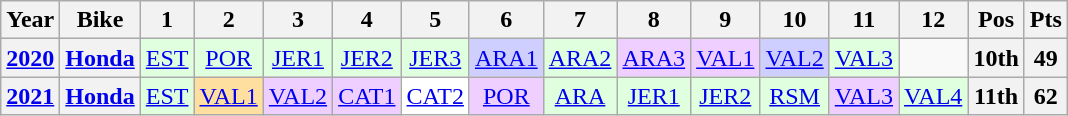<table class="wikitable" style="text-align:center;">
<tr>
<th>Year</th>
<th>Bike</th>
<th>1</th>
<th>2</th>
<th>3</th>
<th>4</th>
<th>5</th>
<th>6</th>
<th>7</th>
<th>8</th>
<th>9</th>
<th>10</th>
<th>11</th>
<th>12</th>
<th>Pos</th>
<th>Pts</th>
</tr>
<tr>
<th><a href='#'>2020</a></th>
<th><a href='#'>Honda</a></th>
<td style="background:#dfffdf;"><a href='#'>EST</a><br></td>
<td style="background:#dfffdf;"><a href='#'>POR</a><br></td>
<td style="background:#dfffdf;"><a href='#'>JER1</a><br></td>
<td style="background:#dfffdf;"><a href='#'>JER2</a><br></td>
<td style="background:#dfffdf;"><a href='#'>JER3</a><br></td>
<td style="background:#cfcfff;"><a href='#'>ARA1</a><br></td>
<td style="background:#dfffdf;"><a href='#'>ARA2</a><br></td>
<td style="background:#efcfff;"><a href='#'>ARA3</a><br></td>
<td style="background:#efcfff;"><a href='#'>VAL1</a><br></td>
<td style="background:#cfcfff;"><a href='#'>VAL2</a><br></td>
<td style="background:#dfffdf;"><a href='#'>VAL3</a><br></td>
<td></td>
<th>10th</th>
<th>49</th>
</tr>
<tr>
<th><a href='#'>2021</a></th>
<th><a href='#'>Honda</a></th>
<td style="background:#dfffdf;"><a href='#'>EST</a><br></td>
<td style="background:#ffdf9f;"><a href='#'>VAL1</a><br></td>
<td style="background:#efcfff;"><a href='#'>VAL2</a><br></td>
<td style="background:#efcfff;"><a href='#'>CAT1</a><br></td>
<td style="background:#ffffff;"><a href='#'>CAT2</a><br></td>
<td style="background:#efcfff;"><a href='#'>POR</a><br></td>
<td style="background:#dfffdf;"><a href='#'>ARA</a><br></td>
<td style="background:#dfffdf;"><a href='#'>JER1</a><br></td>
<td style="background:#dfffdf;"><a href='#'>JER2</a><br></td>
<td style="background:#dfffdf;"><a href='#'>RSM</a><br></td>
<td style="background:#efcfff;"><a href='#'>VAL3</a><br></td>
<td style="background:#dfffdf;"><a href='#'>VAL4</a><br></td>
<th>11th</th>
<th>62</th>
</tr>
</table>
